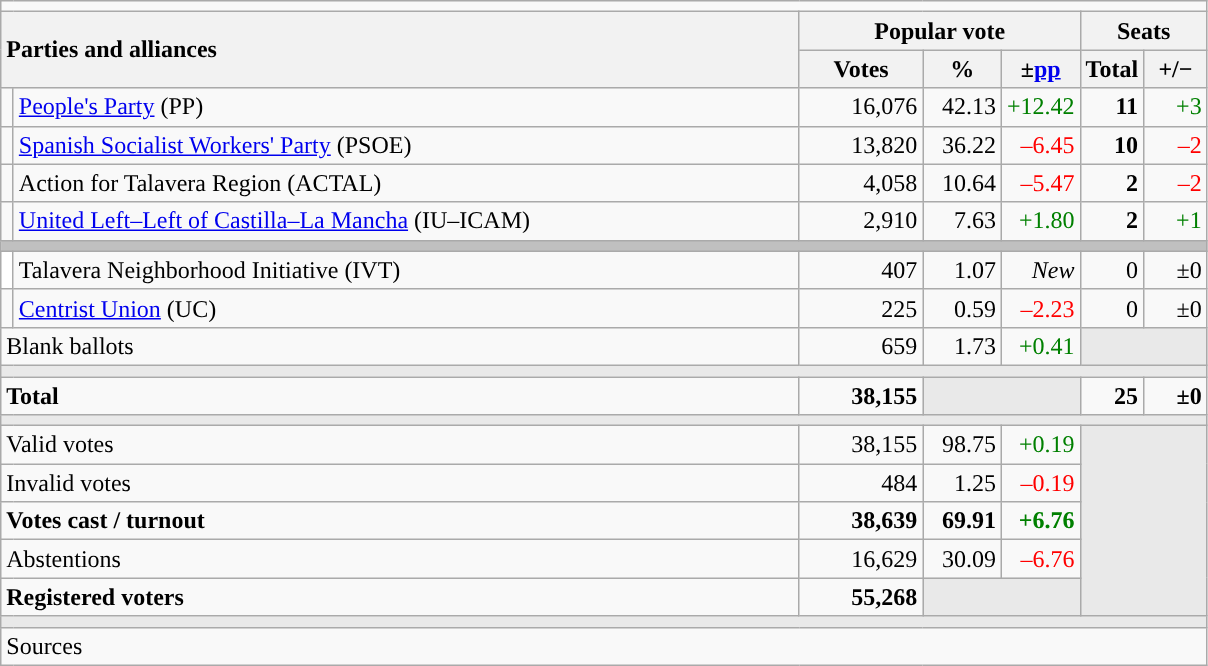<table class="wikitable" style="text-align:right;">
<tr>
<td colspan="7"></td>
</tr>
<tr>
<th style="text-align:left;" rowspan="2" colspan="2" width="525">Parties and alliances</th>
<th colspan="3">Popular vote</th>
<th colspan="2">Seats</th>
</tr>
<tr>
<th width="75">Votes</th>
<th width="45">%</th>
<th width="45">±<a href='#'>pp</a></th>
<th width="35">Total</th>
<th width="35">+/−</th>
</tr>
<tr>
<td width="1" style="color:inherit;background:"></td>
<td align="left"><a href='#'>People's Party</a> (PP)</td>
<td>16,076</td>
<td>42.13</td>
<td style="color:green;">+12.42</td>
<td><strong>11</strong></td>
<td style="color:green;">+3</td>
</tr>
<tr>
<td style="color:inherit;background:"></td>
<td align="left"><a href='#'>Spanish Socialist Workers' Party</a> (PSOE)</td>
<td>13,820</td>
<td>36.22</td>
<td style="color:red;">–6.45</td>
<td><strong>10</strong></td>
<td style="color:red;">–2</td>
</tr>
<tr>
<td style="color:inherit;background:"></td>
<td align="left">Action for Talavera Region (ACTAL)</td>
<td>4,058</td>
<td>10.64</td>
<td style="color:red;">–5.47</td>
<td><strong>2</strong></td>
<td style="color:red;">–2</td>
</tr>
<tr>
<td style="color:inherit;background:"></td>
<td align="left"><a href='#'>United Left–Left of Castilla–La Mancha</a> (IU–ICAM)</td>
<td>2,910</td>
<td>7.63</td>
<td style="color:green;">+1.80</td>
<td><strong>2</strong></td>
<td style="color:green;">+1</td>
</tr>
<tr>
<td colspan="7" bgcolor="#C0C0C0"></td>
</tr>
<tr>
<td bgcolor="white"></td>
<td align="left">Talavera Neighborhood Initiative (IVT)</td>
<td>407</td>
<td>1.07</td>
<td><em>New</em></td>
<td>0</td>
<td>±0</td>
</tr>
<tr>
<td style="color:inherit;background:"></td>
<td align="left"><a href='#'>Centrist Union</a> (UC)</td>
<td>225</td>
<td>0.59</td>
<td style="color:red;">–2.23</td>
<td>0</td>
<td>±0</td>
</tr>
<tr>
<td align="left" colspan="2">Blank ballots</td>
<td>659</td>
<td>1.73</td>
<td style="color:green;">+0.41</td>
<td bgcolor="#E9E9E9" colspan="2"></td>
</tr>
<tr>
<td colspan="7" bgcolor="#E9E9E9"></td>
</tr>
<tr style="font-weight:bold;">
<td align="left" colspan="2">Total</td>
<td>38,155</td>
<td bgcolor="#E9E9E9" colspan="2"></td>
<td>25</td>
<td>±0</td>
</tr>
<tr>
<td colspan="7" bgcolor="#E9E9E9"></td>
</tr>
<tr>
<td align="left" colspan="2">Valid votes</td>
<td>38,155</td>
<td>98.75</td>
<td style="color:green;">+0.19</td>
<td bgcolor="#E9E9E9" colspan="2" rowspan="5"></td>
</tr>
<tr>
<td align="left" colspan="2">Invalid votes</td>
<td>484</td>
<td>1.25</td>
<td style="color:red;">–0.19</td>
</tr>
<tr style="font-weight:bold;">
<td align="left" colspan="2">Votes cast / turnout</td>
<td>38,639</td>
<td>69.91</td>
<td style="color:green;">+6.76</td>
</tr>
<tr>
<td align="left" colspan="2">Abstentions</td>
<td>16,629</td>
<td>30.09</td>
<td style="color:red;">–6.76</td>
</tr>
<tr style="font-weight:bold;">
<td align="left" colspan="2">Registered voters</td>
<td>55,268</td>
<td bgcolor="#E9E9E9" colspan="2"></td>
</tr>
<tr>
<td colspan="7" bgcolor="#E9E9E9"></td>
</tr>
<tr>
<td align="left" colspan="7">Sources</td>
</tr>
</table>
